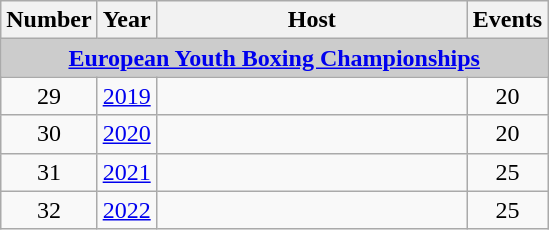<table class="wikitable">
<tr>
<th width=20>Number</th>
<th width=20>Year</th>
<th width=200>Host</th>
<th width=20>Events</th>
</tr>
<tr>
<td colspan="5" bgcolor="#cccccc"align=center><strong><a href='#'>European Youth Boxing Championships</a></strong></td>
</tr>
<tr>
<td align=center>29</td>
<td><a href='#'>2019</a></td>
<td></td>
<td align=center>20</td>
</tr>
<tr>
<td align=center>30</td>
<td><a href='#'>2020</a></td>
<td></td>
<td align=center>20</td>
</tr>
<tr>
<td align=center>31</td>
<td><a href='#'>2021</a></td>
<td></td>
<td align=center>25</td>
</tr>
<tr>
<td align=center>32</td>
<td><a href='#'>2022</a></td>
<td></td>
<td align=center>25</td>
</tr>
</table>
